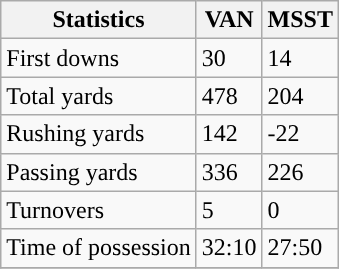<table class="wikitable">
<tr>
<th>Statistics</th>
<th>VAN</th>
<th>MSST</th>
</tr>
<tr>
<td>First downs</td>
<td>30</td>
<td>14</td>
</tr>
<tr>
<td>Total yards</td>
<td>478</td>
<td>204</td>
</tr>
<tr>
<td>Rushing yards</td>
<td>142</td>
<td>-22</td>
</tr>
<tr>
<td>Passing yards</td>
<td>336</td>
<td>226</td>
</tr>
<tr>
<td>Turnovers</td>
<td>5</td>
<td>0</td>
</tr>
<tr>
<td>Time of possession</td>
<td>32:10</td>
<td>27:50</td>
</tr>
<tr>
</tr>
</table>
